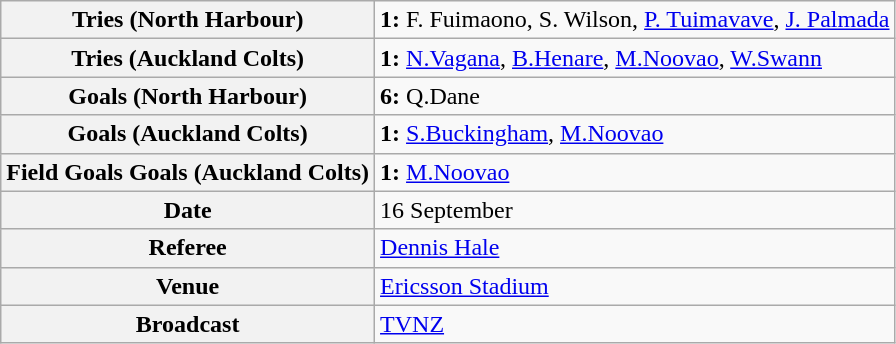<table class="wikitable">
<tr>
<th>Tries (North Harbour)</th>
<td><strong>1:</strong> F. Fuimaono, S. Wilson, <a href='#'>P. Tuimavave</a>, <a href='#'>J. Palmada</a></td>
</tr>
<tr>
<th>Tries (Auckland Colts)</th>
<td><strong>1:</strong> <a href='#'>N.Vagana</a>, <a href='#'>B.Henare</a>, <a href='#'>M.Noovao</a>, <a href='#'>W.Swann</a></td>
</tr>
<tr>
<th>Goals (North Harbour)</th>
<td><strong>6:</strong> Q.Dane</td>
</tr>
<tr>
<th>Goals (Auckland Colts)</th>
<td><strong>1:</strong> <a href='#'>S.Buckingham</a>, <a href='#'>M.Noovao</a></td>
</tr>
<tr>
<th>Field Goals Goals (Auckland Colts)</th>
<td><strong>1:</strong> <a href='#'>M.Noovao</a></td>
</tr>
<tr>
<th>Date</th>
<td>16 September</td>
</tr>
<tr>
<th>Referee</th>
<td><a href='#'>Dennis Hale</a></td>
</tr>
<tr>
<th>Venue</th>
<td><a href='#'>Ericsson Stadium</a></td>
</tr>
<tr>
<th>Broadcast</th>
<td><a href='#'>TVNZ</a></td>
</tr>
</table>
